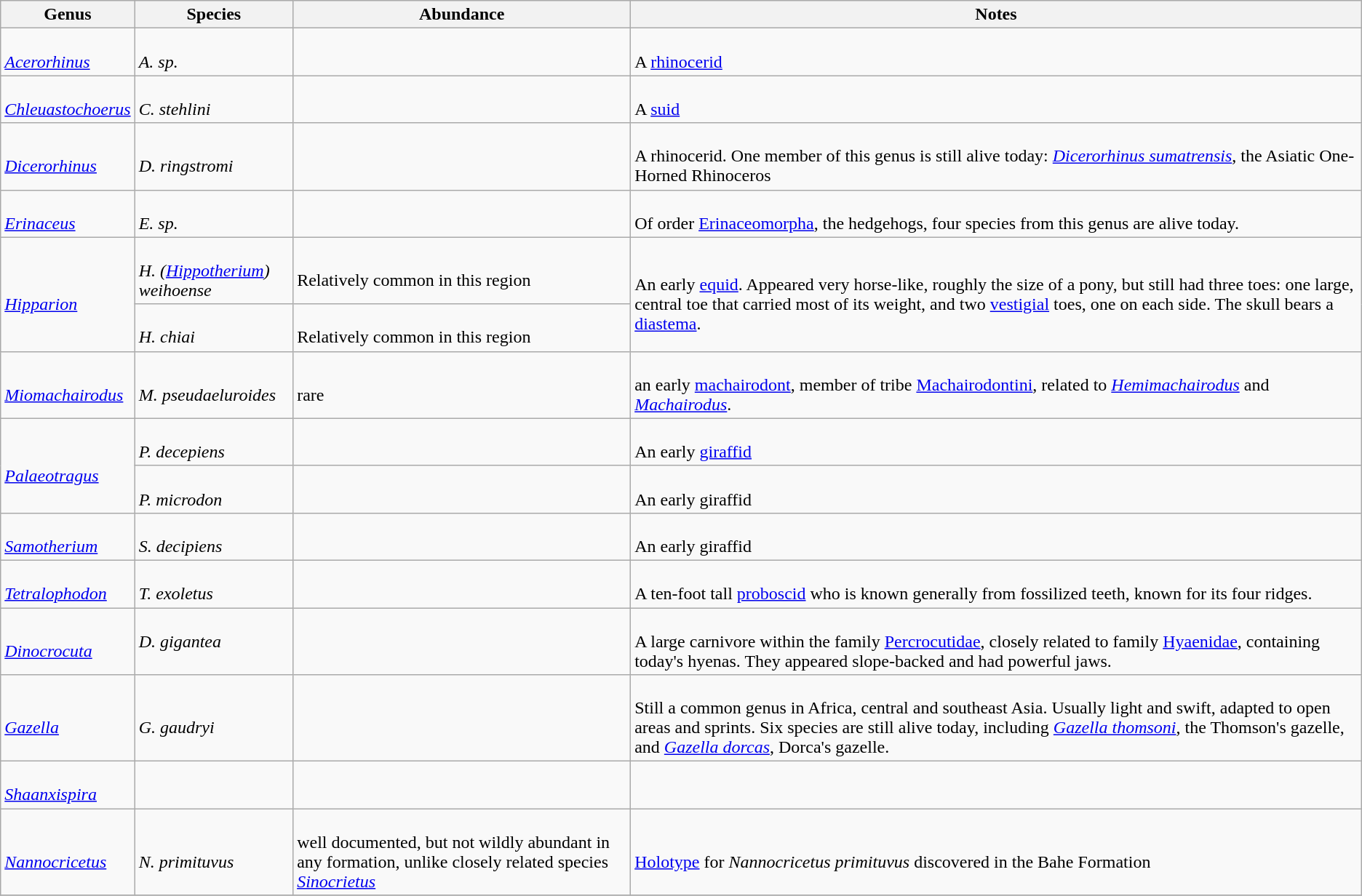<table class="wikitable" align="center">
<tr>
<th>Genus</th>
<th>Species</th>
<th>Abundance</th>
<th>Notes</th>
</tr>
<tr>
<td><br><em><a href='#'>Acerorhinus</a></em></td>
<td><br><em>A. sp.</em></td>
<td></td>
<td><br>A <a href='#'>rhinocerid</a></td>
</tr>
<tr>
<td><br><em><a href='#'>Chleuastochoerus</a></em></td>
<td><br><em>C. stehlini</em></td>
<td></td>
<td><br>A <a href='#'>suid</a></td>
</tr>
<tr>
<td><br><em><a href='#'>Dicerorhinus</a></em></td>
<td><br><em>D. ringstromi</em></td>
<td></td>
<td><br>A rhinocerid. One member of this genus is still alive today: <em><a href='#'>Dicerorhinus sumatrensis</a></em>, the Asiatic One-Horned Rhinoceros</td>
</tr>
<tr>
<td><br><em><a href='#'>Erinaceus</a></em></td>
<td><br><em>E. sp.</em></td>
<td></td>
<td><br>Of order <a href='#'>Erinaceomorpha</a>, the hedgehogs, four species from this genus are alive today.</td>
</tr>
<tr>
<td rowspan="2"><br><em><a href='#'>Hipparion</a></em></td>
<td><br><em>H. (<a href='#'>Hippotherium</a>) weihoense</em></td>
<td><br>Relatively common in this region </td>
<td rowspan="2"><br>An early <a href='#'>equid</a>. Appeared very horse-like, roughly the size of a pony, but still had three toes: one large, central toe that carried most of its weight, and two <a href='#'>vestigial</a> toes, one on each side. The skull bears a <a href='#'>diastema</a>.</td>
</tr>
<tr>
<td><br><em>H. chiai</em></td>
<td><br>Relatively common in this region</td>
</tr>
<tr>
<td><br><em><a href='#'>Miomachairodus</a></em></td>
<td><br><em>M. pseudaeluroides</em></td>
<td><br>rare</td>
<td><br>an early <a href='#'>machairodont</a>, member of tribe <a href='#'>Machairodontini</a>, related to <em><a href='#'>Hemimachairodus</a></em> and <em><a href='#'>Machairodus</a></em>.</td>
</tr>
<tr>
<td rowspan="2"><br><em><a href='#'>Palaeotragus</a></em></td>
<td><br><em>P. decepiens</em></td>
<td></td>
<td><br>An early <a href='#'>giraffid</a></td>
</tr>
<tr>
<td><br><em>P. microdon</em></td>
<td></td>
<td><br>An early giraffid</td>
</tr>
<tr>
<td><br><em><a href='#'>Samotherium</a></em></td>
<td><br><em>S. decipiens</em></td>
<td></td>
<td><br>An early giraffid</td>
</tr>
<tr>
<td><br><em><a href='#'>Tetralophodon</a></em></td>
<td><br><em>T. exoletus</em></td>
<td></td>
<td><br>A ten-foot tall <a href='#'>proboscid</a> who is known generally from fossilized teeth, known for its four ridges.</td>
</tr>
<tr>
<td><br><em><a href='#'>Dinocrocuta</a></em></td>
<td><em>D. gigantea</em></td>
<td></td>
<td><br>A large carnivore within the family <a href='#'>Percrocutidae</a>, closely related to family <a href='#'>Hyaenidae</a>, containing today's hyenas. They appeared slope-backed and had powerful jaws.</td>
</tr>
<tr>
<td><br><em><a href='#'>Gazella</a></em></td>
<td><br><em>G. gaudryi</em></td>
<td></td>
<td><br>Still a common genus in Africa, central and southeast Asia. Usually light and swift, adapted to open areas and sprints. Six species are still alive today, including <em><a href='#'>Gazella thomsoni</a></em>, the Thomson's gazelle, and <em><a href='#'>Gazella dorcas</a></em>, Dorca's gazelle.</td>
</tr>
<tr>
<td><br><em><a href='#'>Shaanxispira</a></em></td>
<td></td>
<td></td>
<td></td>
</tr>
<tr>
<td><br><em><a href='#'>Nannocricetus</a></em> </td>
<td><br><em>N. primituvus</em></td>
<td><br>well documented, but not wildly abundant in any formation, unlike closely related species <em><a href='#'>Sinocrietus</a></em></td>
<td><br><a href='#'>Holotype</a> for <em>Nannocricetus primituvus</em> discovered in the Bahe Formation</td>
</tr>
<tr>
</tr>
</table>
